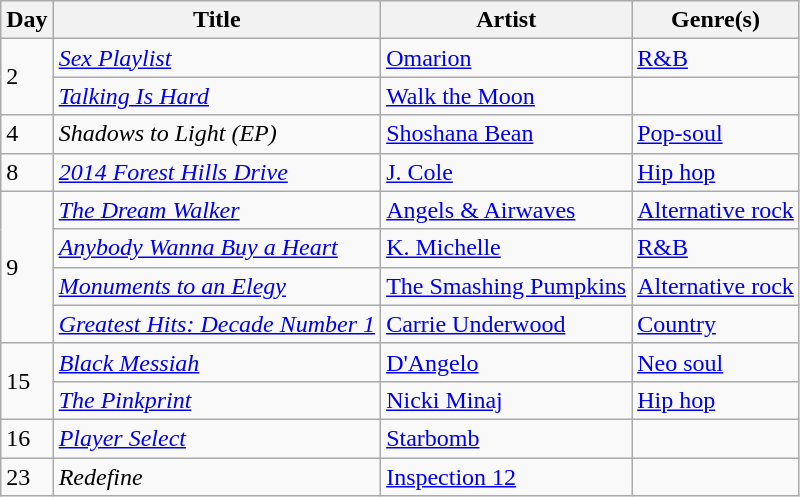<table class="wikitable" style="text-align: left;">
<tr>
<th>Day</th>
<th>Title</th>
<th>Artist</th>
<th>Genre(s)</th>
</tr>
<tr>
<td rowspan="2">2</td>
<td><em><a href='#'>Sex Playlist</a></em></td>
<td><a href='#'>Omarion</a></td>
<td><a href='#'>R&B</a></td>
</tr>
<tr>
<td><em><a href='#'>Talking Is Hard</a></em></td>
<td><a href='#'>Walk the Moon</a></td>
<td></td>
</tr>
<tr>
<td>4</td>
<td><em>Shadows to Light (EP)</em></td>
<td><a href='#'>Shoshana Bean</a></td>
<td><a href='#'>Pop-soul</a></td>
</tr>
<tr>
<td>8</td>
<td><em><a href='#'>2014 Forest Hills Drive</a></em></td>
<td><a href='#'>J. Cole</a></td>
<td><a href='#'>Hip hop</a></td>
</tr>
<tr>
<td rowspan="4">9</td>
<td><em><a href='#'>The Dream Walker</a></em></td>
<td><a href='#'>Angels & Airwaves</a></td>
<td><a href='#'>Alternative rock</a></td>
</tr>
<tr>
<td><em><a href='#'>Anybody Wanna Buy a Heart</a></em></td>
<td><a href='#'>K. Michelle</a></td>
<td><a href='#'>R&B</a></td>
</tr>
<tr>
<td><em><a href='#'>Monuments to an Elegy</a></em></td>
<td><a href='#'>The Smashing Pumpkins</a></td>
<td><a href='#'>Alternative rock</a></td>
</tr>
<tr>
<td><em><a href='#'>Greatest Hits: Decade Number 1</a></em></td>
<td><a href='#'>Carrie Underwood</a></td>
<td><a href='#'>Country</a></td>
</tr>
<tr>
<td rowspan="2">15</td>
<td><em><a href='#'>Black Messiah</a></em></td>
<td><a href='#'>D'Angelo</a></td>
<td><a href='#'>Neo soul</a></td>
</tr>
<tr>
<td><em><a href='#'>The Pinkprint</a></em></td>
<td><a href='#'>Nicki Minaj</a></td>
<td><a href='#'>Hip hop</a></td>
</tr>
<tr>
<td>16</td>
<td><em><a href='#'>Player Select</a></em></td>
<td><a href='#'>Starbomb</a></td>
<td></td>
</tr>
<tr>
<td>23</td>
<td><em>Redefine</em></td>
<td><a href='#'>Inspection 12</a></td>
<td></td>
</tr>
</table>
